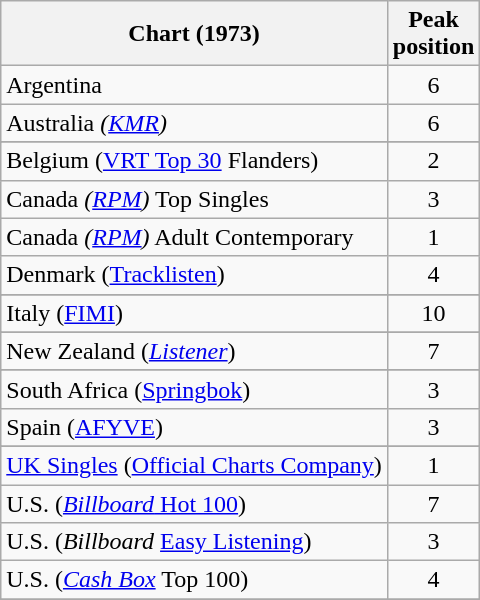<table class="wikitable sortable">
<tr>
<th scope="col">Chart (1973)</th>
<th scope="col">Peak<br>position</th>
</tr>
<tr>
<td>Argentina</td>
<td style="text-align:center;">6</td>
</tr>
<tr>
<td>Australia <em>(<a href='#'>KMR</a>)</em></td>
<td style="text-align:center;">6</td>
</tr>
<tr>
</tr>
<tr>
<td>Belgium (<a href='#'>VRT Top 30</a> Flanders)</td>
<td style="text-align:center;">2</td>
</tr>
<tr>
<td>Canada <em>(<a href='#'>RPM</a>)</em> Top Singles</td>
<td style="text-align:center;">3</td>
</tr>
<tr>
<td>Canada <em>(<a href='#'>RPM</a>)</em> Adult Contemporary</td>
<td style="text-align:center;">1</td>
</tr>
<tr>
<td>Denmark (<a href='#'>Tracklisten</a>)</td>
<td style="text-align:center;">4</td>
</tr>
<tr>
</tr>
<tr>
</tr>
<tr>
<td>Italy (<a href='#'>FIMI</a>)</td>
<td style="text-align:center;">10</td>
</tr>
<tr>
</tr>
<tr>
<td>New Zealand (<em><a href='#'>Listener</a></em>)</td>
<td style="text-align:center;">7</td>
</tr>
<tr>
</tr>
<tr>
<td>South Africa (<a href='#'>Springbok</a>)</td>
<td align="center">3</td>
</tr>
<tr>
<td>Spain (<a href='#'>AFYVE</a>)</td>
<td style="text-align:center;">3</td>
</tr>
<tr>
</tr>
<tr>
<td><a href='#'>UK Singles</a> (<a href='#'>Official Charts Company</a>)</td>
<td style="text-align:center;">1</td>
</tr>
<tr>
<td>U.S. (<a href='#'><em>Billboard</em> Hot 100</a>)</td>
<td style="text-align:center;">7</td>
</tr>
<tr>
<td>U.S. (<em>Billboard</em> <a href='#'>Easy Listening</a>)</td>
<td style="text-align:center;">3</td>
</tr>
<tr>
<td>U.S. (<em><a href='#'>Cash Box</a></em> Top 100)</td>
<td style="text-align:center;">4</td>
</tr>
<tr>
</tr>
</table>
